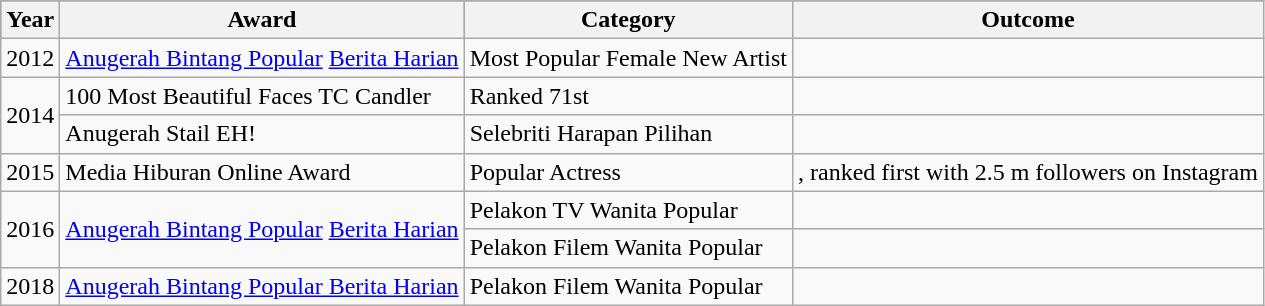<table class="wikitable">
<tr style="background:#96c; text-align:center;">
<th style="text-align:center;">Year</th>
<th>Award</th>
<th>Category</th>
<th>Outcome</th>
</tr>
<tr>
<td>2012</td>
<td><a href='#'>Anugerah Bintang Popular</a> <a href='#'>Berita Harian</a></td>
<td>Most Popular Female New Artist</td>
<td></td>
</tr>
<tr>
<td rowspan='2'>2014</td>
<td>100 Most Beautiful Faces TC Candler</td>
<td>Ranked 71st</td>
<td></td>
</tr>
<tr>
<td>Anugerah Stail EH!</td>
<td>Selebriti Harapan Pilihan</td>
<td></td>
</tr>
<tr>
<td>2015</td>
<td>Media Hiburan Online Award</td>
<td>Popular Actress</td>
<td>, ranked first with 2.5 m followers on Instagram</td>
</tr>
<tr>
<td rowspan="2">2016</td>
<td rowspan="2"><a href='#'>Anugerah Bintang Popular</a> <a href='#'>Berita Harian</a></td>
<td>Pelakon TV Wanita Popular</td>
<td></td>
</tr>
<tr>
<td>Pelakon Filem Wanita Popular</td>
<td></td>
</tr>
<tr>
<td>2018</td>
<td><a href='#'>Anugerah Bintang Popular Berita Harian</a></td>
<td>Pelakon Filem  Wanita Popular</td>
<td></td>
</tr>
</table>
